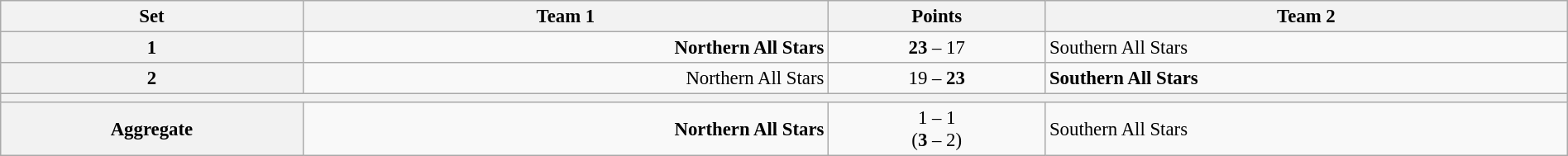<table class="wikitable" style="text-align: center; font-size:95%;" width=100%>
<tr>
<th>Set</th>
<th>Team 1</th>
<th>Points</th>
<th>Team 2</th>
</tr>
<tr>
<th>1</th>
<td align=right><strong>Northern All Stars</strong></td>
<td><strong>23</strong> – 17</td>
<td align=left>Southern All Stars</td>
</tr>
<tr>
<th>2</th>
<td align=right>Northern All Stars</td>
<td>19 – <strong>23</strong></td>
<td align=left><strong>Southern All Stars</strong></td>
</tr>
<tr>
<th colspan=4></th>
</tr>
<tr>
<th>Aggregate</th>
<td align=right><strong>Northern All Stars</strong></td>
<td>1 – 1<br>(<strong>3</strong> – 2)</td>
<td align=left>Southern All Stars</td>
</tr>
</table>
